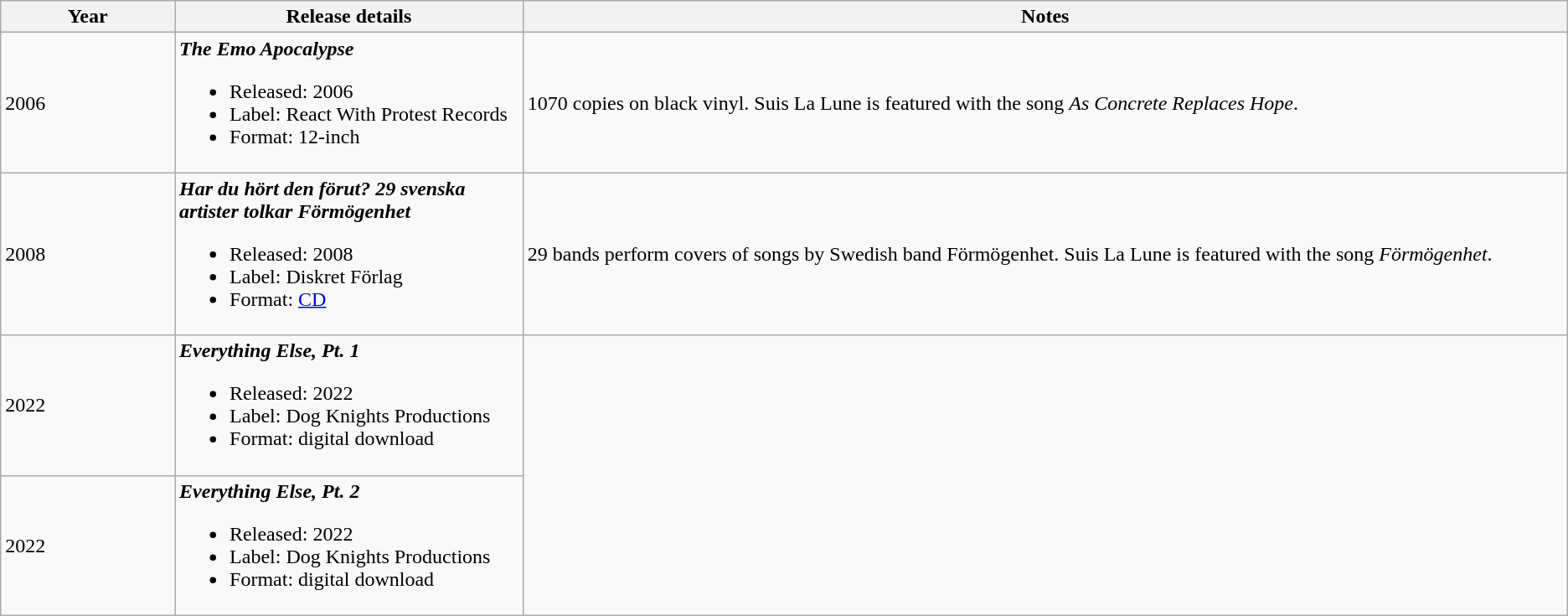<table class ="wikitable">
<tr>
<th style="width: 5%">Year</th>
<th style="width:10%">Release details</th>
<th style="width:30%">Notes</th>
</tr>
<tr>
<td>2006</td>
<td><strong><em>The Emo Apocalypse</em></strong><br><ul><li>Released: 2006</li><li>Label: React With Protest Records</li><li>Format: 12-inch</li></ul></td>
<td>1070 copies on black vinyl. Suis La Lune is featured with the song <em>As Concrete Replaces Hope</em>.</td>
</tr>
<tr>
<td>2008</td>
<td><strong><em>Har du hört den förut? 29 svenska artister tolkar Förmögenhet</em></strong><br><ul><li>Released: 2008</li><li>Label: Diskret Förlag</li><li>Format: <a href='#'>CD</a></li></ul></td>
<td>29 bands perform covers of songs by Swedish band Förmögenhet. Suis La Lune is featured with the song <em>Förmögenhet</em>.</td>
</tr>
<tr>
<td>2022</td>
<td><strong><em>Everything Else, Pt. 1</em></strong><br><ul><li>Released: 2022</li><li>Label: Dog Knights Productions</li><li>Format: digital download</li></ul></td>
</tr>
<tr>
<td>2022</td>
<td><strong><em>Everything Else, Pt. 2</em></strong><br><ul><li>Released: 2022</li><li>Label: Dog Knights Productions</li><li>Format: digital download</li></ul></td>
</tr>
</table>
